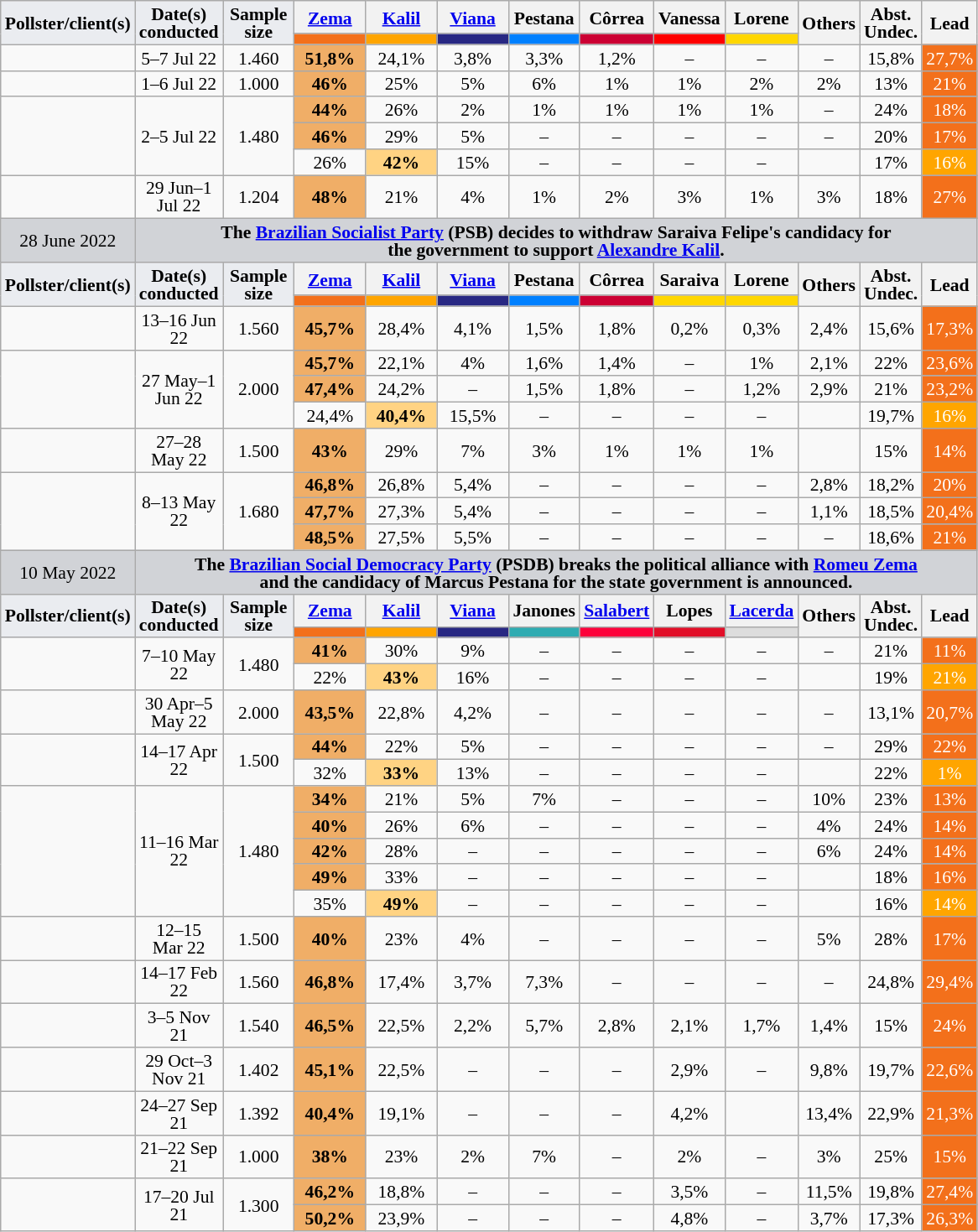<table class="wikitable sortable" style="text-align:center;font-size:90%;line-height:14px;">
<tr>
<td rowspan="2" class="unsortable" style="width:50px;background:#eaecf0;"><strong>Pollster/client(s)</strong></td>
<td rowspan="2" class="unsortable" style="width:50px;background:#eaecf0;"><strong>Date(s) <br>conducted</strong></td>
<td rowspan="2" class="unsortable" style="width:50px;background:#eaecf0;"><strong>Sample <br>size</strong></td>
<th class="unsortable" style="width:50px;"><a href='#'>Zema</a><br></th>
<th class="unsortable" style="width:50px;"><a href='#'>Kalil</a><br></th>
<th class="unsortable" style="width:50px;"><a href='#'>Viana</a><br></th>
<th class="unsortable" style="width:50px;"><strong>Pestana</strong><br></th>
<th class="unsortable" style="width:50px;"><strong>Côrrea</strong><br></th>
<th class="unsortable" style="width:50px;"><strong>Vanessa</strong><br></th>
<th class="unsortable" style="width:50px;"><strong>Lorene</strong><br></th>
<th rowspan="2">Others</th>
<th rowspan="2">Abst.<br>Undec.</th>
<th rowspan="2">Lead</th>
</tr>
<tr>
<th class="sortable" data-sort-type="number" style="background:#f3701b;"></th>
<th class="sortable" data-sort-type="number" style="background:#FFA500;"></th>
<th class="sortable" data-sort-type="number" style="background:#282883;"></th>
<th class="sortable" data-sort-type="number" style="background:#0080FF;"></th>
<th class="sortable" data-sort-type="number" style="background:#CC0033;"></th>
<th class="sortable" data-sort-type="number" style="background:#FF0000;"></th>
<th class="sortable" data-sort-type="number" style="background:#FFD700;"></th>
</tr>
<tr>
<td></td>
<td>5–7 Jul 22</td>
<td>1.460</td>
<td style="background-color:#f0ae67;"><strong>51,8%</strong></td>
<td>24,1%</td>
<td>3,8%</td>
<td>3,3%</td>
<td>1,2%</td>
<td>–</td>
<td>–</td>
<td>–</td>
<td>15,8%</td>
<td style="background-color:#f3701b;color:#FFFFFF;">27,7%</td>
</tr>
<tr>
<td></td>
<td>1–6 Jul 22</td>
<td>1.000</td>
<td style="background-color:#f0ae67;"><strong>46%</strong></td>
<td>25%</td>
<td>5%</td>
<td>6%</td>
<td>1%</td>
<td>1%</td>
<td>2%</td>
<td>2%</td>
<td>13%</td>
<td style="background-color:#f3701b;color:#FFFFFF;">21%</td>
</tr>
<tr>
<td rowspan="3"></td>
<td rowspan="3">2–5 Jul 22</td>
<td rowspan="3">1.480</td>
<td style="background-color:#f0ae67;"><strong>44%</strong></td>
<td>26%</td>
<td>2%</td>
<td>1%</td>
<td>1%</td>
<td>1%</td>
<td>1%</td>
<td>–</td>
<td>24%</td>
<td style="background-color:#f3701b;color:#FFFFFF;">18%</td>
</tr>
<tr>
<td style="background-color:#f0ae67;"><strong>46%</strong></td>
<td>29%</td>
<td>5%</td>
<td>–</td>
<td>–</td>
<td>–</td>
<td>–</td>
<td>–</td>
<td>20%</td>
<td style="background-color:#f3701b;color:#FFFFFF;">17%</td>
</tr>
<tr>
<td>26%</td>
<td style="background-color:#ffd383;"><strong>42%</strong></td>
<td>15%</td>
<td>–</td>
<td>–</td>
<td>–</td>
<td>–</td>
<td></td>
<td>17%</td>
<td style="background-color:#FFA500;color:#FFFFFF;">16%</td>
</tr>
<tr>
<td></td>
<td>29 Jun–1 Jul 22</td>
<td>1.204</td>
<td style="background-color:#f0ae67;"><strong>48%</strong></td>
<td>21%</td>
<td>4%</td>
<td>1%</td>
<td>2%</td>
<td>3%</td>
<td>1%</td>
<td>3%</td>
<td>18%</td>
<td style="background-color:#f3701b;color:#FFFFFF;">27%</td>
</tr>
<tr>
<td style="background:#d1d3d7;">28 June 2022</td>
<td colspan="12" style="background:#d1d3d7;"><strong>The <a href='#'>Brazilian Socialist Party</a> (PSB) decides to withdraw Saraiva Felipe's candidacy for <br>the government to support <a href='#'>Alexandre Kalil</a>.</strong> </td>
</tr>
<tr>
<td rowspan="2" class="unsortable" style="width:50px;background:#eaecf0;"><strong>Pollster/client(s)</strong></td>
<td rowspan="2" class="unsortable" style="width:50px;background:#eaecf0;"><strong>Date(s) <br>conducted</strong></td>
<td rowspan="2" class="unsortable" style="width:50px;background:#eaecf0;"><strong>Sample <br>size</strong></td>
<th class="unsortable" style="width:50px;"><a href='#'>Zema</a><br></th>
<th class="unsortable" style="width:50px;"><a href='#'>Kalil</a><br></th>
<th class="unsortable" style="width:50px;"><a href='#'>Viana</a><br></th>
<th class="unsortable" style="width:50px;"><strong>Pestana</strong><br></th>
<th class="unsortable" style="width:50px;"><strong>Côrrea</strong><br></th>
<th class="unsortable" style="width:50px;"><strong>Saraiva</strong><br></th>
<th class="unsortable" style="width:50px;"><strong>Lorene</strong><br></th>
<th rowspan="2">Others</th>
<th rowspan="2">Abst.<br>Undec.</th>
<th rowspan="2">Lead</th>
</tr>
<tr>
<th class="sortable" data-sort-type="number" style="background:#f3701b;"></th>
<th class="sortable" data-sort-type="number" style="background:#FFA500;"></th>
<th class="sortable" data-sort-type="number" style="background:#282883;"></th>
<th class="sortable" data-sort-type="number" style="background:#0080FF;"></th>
<th class="sortable" data-sort-type="number" style="background:#CC0033;"></th>
<th class="sortable" data-sort-type="number" style="background:#FFD700;"></th>
<th class="sortable" data-sort-type="number" style="background:#FFD700;"></th>
</tr>
<tr>
<td></td>
<td>13–16 Jun 22</td>
<td>1.560</td>
<td style="background-color:#f0ae67;"><strong>45,7%</strong></td>
<td>28,4%</td>
<td>4,1%</td>
<td>1,5%</td>
<td>1,8%</td>
<td>0,2%</td>
<td>0,3%</td>
<td>2,4%</td>
<td>15,6%</td>
<td style="background-color:#f3701b;color:#FFFFFF;">17,3%</td>
</tr>
<tr>
<td rowspan="3"></td>
<td rowspan="3">27 May–1 Jun 22</td>
<td rowspan="3">2.000</td>
<td style="background-color:#f0ae67;"><strong>45,7%</strong></td>
<td>22,1%</td>
<td>4%</td>
<td>1,6%</td>
<td>1,4%</td>
<td>–</td>
<td>1%</td>
<td>2,1%</td>
<td>22%</td>
<td style="background-color:#f3701b;color:#FFFFFF;">23,6%</td>
</tr>
<tr>
<td style="background-color:#f0ae67;"><strong>47,4%</strong></td>
<td>24,2%</td>
<td>–</td>
<td>1,5%</td>
<td>1,8%</td>
<td>–</td>
<td>1,2%</td>
<td>2,9%</td>
<td>21%</td>
<td style="background-color:#f3701b;color:#FFFFFF;">23,2%</td>
</tr>
<tr>
<td>24,4%</td>
<td style="background-color:#ffd383;"><strong>40,4%</strong></td>
<td>15,5%</td>
<td>–</td>
<td>–</td>
<td>–</td>
<td>–</td>
<td></td>
<td>19,7%</td>
<td style="background-color:#FFA500;color:#FFFFFF;">16%</td>
</tr>
<tr>
<td></td>
<td>27–28 May 22</td>
<td>1.500</td>
<td style="background-color:#f0ae67;"><strong>43%</strong></td>
<td>29%</td>
<td>7%</td>
<td>3%</td>
<td>1%</td>
<td>1%</td>
<td>1%</td>
<td></td>
<td>15%</td>
<td style="background-color:#f3701b;color:#FFFFFF;">14%</td>
</tr>
<tr>
<td rowspan="3"></td>
<td rowspan="3">8–13 May 22</td>
<td rowspan="3">1.680</td>
<td style="background-color:#f0ae67;"><strong>46,8%</strong></td>
<td>26,8%</td>
<td>5,4%</td>
<td>–</td>
<td>–</td>
<td>–</td>
<td>–</td>
<td>2,8%</td>
<td>18,2%</td>
<td style="background-color:#f3701b;color:#FFFFFF;">20%</td>
</tr>
<tr>
<td style="background-color:#f0ae67;"><strong>47,7%</strong></td>
<td>27,3%</td>
<td>5,4%</td>
<td>–</td>
<td>–</td>
<td>–</td>
<td>–</td>
<td>1,1%</td>
<td>18,5%</td>
<td style="background-color:#f3701b;color:#FFFFFF;">20,4%</td>
</tr>
<tr>
<td style="background-color:#f0ae67;"><strong>48,5%</strong></td>
<td>27,5%</td>
<td>5,5%</td>
<td>–</td>
<td>–</td>
<td>–</td>
<td>–</td>
<td>–</td>
<td>18,6%</td>
<td style="background-color:#f3701b;color:#FFFFFF;">21%</td>
</tr>
<tr>
<td style="background:#d1d3d7;">10 May 2022</td>
<td colspan="12" style="background:#d1d3d7;"><strong>The <a href='#'>Brazilian Social Democracy Party</a> (PSDB) breaks the political alliance with <a href='#'>Romeu Zema</a> <br> and the candidacy of Marcus Pestana for the state government is announced.</strong> </td>
</tr>
<tr>
<td rowspan="2" class="unsortable" style="width:50px;background:#eaecf0;"><strong>Pollster/client(s)</strong></td>
<td rowspan="2" class="unsortable" style="width:50px;background:#eaecf0;"><strong>Date(s) <br>conducted</strong></td>
<td rowspan="2" class="unsortable" style="width:50px;background:#eaecf0;"><strong>Sample <br>size</strong></td>
<th class="unsortable" style="width:50px;"><a href='#'>Zema</a><br></th>
<th class="unsortable" style="width:50px;"><a href='#'>Kalil</a><br></th>
<th class="unsortable" style="width:50px;"><a href='#'>Viana</a><br></th>
<th class="unsortable" style="width:50px;"><strong>Janones</strong><br></th>
<th class="unsortable" style="width:50px;"><a href='#'>Salabert</a><br></th>
<th class="unsortable" style="width:50px;"><strong>Lopes</strong><br></th>
<th class="unsortable" style="width:50px;"><a href='#'>Lacerda</a><br></th>
<th rowspan="2" class="unsortable">Others</th>
<th rowspan="2" class="unsortable">Abst.<br>Undec.</th>
<th rowspan="2" data-sort-type="number">Lead</th>
</tr>
<tr>
<th class="sortable" data-sort-type="number" style="background:#f3701b;"></th>
<th class="sortable" data-sort-type="number" style="background:#FFA500;"></th>
<th class="sortable" data-sort-type="number" style="background:#282883;"></th>
<th class="sortable" data-sort-type="number" style="background:#2eacb2;"></th>
<th class="sortable" data-sort-type="number" style="background:#FD013A;"></th>
<th class="sortable" data-sort-type="number" style="background:#e20e28;"></th>
<th class="sortable" data-sort-type="number" style="background:#DDDDDD;"></th>
</tr>
<tr>
<td rowspan="2"></td>
<td rowspan="2">7–10 May 22</td>
<td rowspan="2">1.480</td>
<td style="background-color:#f0ae67;"><strong>41%</strong></td>
<td>30%</td>
<td>9%</td>
<td>–</td>
<td>–</td>
<td>–</td>
<td>–</td>
<td>–</td>
<td>21%</td>
<td style="background-color:#f3701b;color:#FFFFFF;">11%</td>
</tr>
<tr>
<td>22%</td>
<td style="background-color:#ffd383;"><strong>43%</strong></td>
<td>16%</td>
<td>–</td>
<td>–</td>
<td>–</td>
<td>–</td>
<td></td>
<td>19%</td>
<td style="background-color:#FFA500;color:#FFFFFF;">21%</td>
</tr>
<tr>
<td></td>
<td>30 Apr–5 May 22</td>
<td>2.000</td>
<td style="background-color:#f0ae67;"><strong>43,5%</strong></td>
<td>22,8%</td>
<td>4,2%</td>
<td>–</td>
<td>–</td>
<td>–</td>
<td>–</td>
<td>–</td>
<td>13,1%</td>
<td style="background-color:#f3701b;color:#FFFFFF;">20,7%</td>
</tr>
<tr>
<td rowspan="2"></td>
<td rowspan="2">14–17 Apr 22</td>
<td rowspan="2">1.500</td>
<td style="background-color:#f0ae67;"><strong>44%</strong></td>
<td>22%</td>
<td>5%</td>
<td>–</td>
<td>–</td>
<td>–</td>
<td>–</td>
<td>–</td>
<td>29%</td>
<td style="background-color:#f3701b;color:#FFFFFF;">22%</td>
</tr>
<tr>
<td>32%</td>
<td style="background-color:#ffd383;"><strong>33%</strong></td>
<td>13%</td>
<td>–</td>
<td>–</td>
<td>–</td>
<td>–</td>
<td></td>
<td>22%</td>
<td style="background-color:#FFA500;color:#FFFFFF;">1%</td>
</tr>
<tr>
<td rowspan="5"></td>
<td rowspan="5">11–16 Mar 22</td>
<td rowspan="5">1.480</td>
<td style="background-color:#f0ae67;"><strong>34%</strong></td>
<td>21%</td>
<td>5%</td>
<td>7%</td>
<td>–</td>
<td>–</td>
<td>–</td>
<td>10%</td>
<td>23%</td>
<td style="background-color:#f3701b;color:#FFFFFF;">13%</td>
</tr>
<tr>
<td style="background-color:#f0ae67;"><strong>40%</strong></td>
<td>26%</td>
<td>6%</td>
<td>–</td>
<td>–</td>
<td>–</td>
<td>–</td>
<td>4%</td>
<td>24%</td>
<td style="background-color:#f3701b;color:#FFFFFF;">14%</td>
</tr>
<tr>
<td style="background-color:#f0ae67;"><strong>42%</strong></td>
<td>28%</td>
<td>–</td>
<td>–</td>
<td>–</td>
<td>–</td>
<td>–</td>
<td>6%</td>
<td>24%</td>
<td style="background-color:#f3701b;color:#FFFFFF;">14%</td>
</tr>
<tr>
<td style="background-color:#f0ae67;"><strong>49%</strong></td>
<td>33%</td>
<td>–</td>
<td>–</td>
<td>–</td>
<td>–</td>
<td>–</td>
<td></td>
<td>18%</td>
<td style="background-color:#f3701b;color:#FFFFFF;">16%</td>
</tr>
<tr>
<td>35%</td>
<td style="background-color:#ffd383;"><strong>49%</strong></td>
<td>–</td>
<td>–</td>
<td>–</td>
<td>–</td>
<td>–</td>
<td></td>
<td>16%</td>
<td style="background-color:#FFA500;color:#FFFFFF;">14%</td>
</tr>
<tr>
<td></td>
<td>12–15 Mar 22</td>
<td>1.500</td>
<td style="background-color:#f0ae67;"><strong>40%</strong></td>
<td>23%</td>
<td>4%</td>
<td>–</td>
<td>–</td>
<td>–</td>
<td>–</td>
<td>5%</td>
<td>28%</td>
<td style="background-color:#f3701b;color:#FFFFFF;">17%</td>
</tr>
<tr>
<td></td>
<td>14–17 Feb 22</td>
<td>1.560</td>
<td style="background-color:#f0ae67;"><strong>46,8%</strong></td>
<td>17,4%</td>
<td>3,7%</td>
<td>7,3%</td>
<td>–</td>
<td>–</td>
<td>–</td>
<td>–</td>
<td>24,8%</td>
<td style="background-color:#f3701b;color:#FFFFFF;">29,4%</td>
</tr>
<tr>
<td></td>
<td>3–5 Nov 21</td>
<td>1.540</td>
<td style="background-color:#f0ae67;"><strong>46,5%</strong></td>
<td>22,5%</td>
<td>2,2%</td>
<td>5,7%</td>
<td>2,8%</td>
<td>2,1%</td>
<td>1,7%</td>
<td>1,4%</td>
<td>15%</td>
<td style="background-color:#f3701b;color:#FFFFFF;">24%</td>
</tr>
<tr>
<td></td>
<td>29 Oct–3 Nov 21</td>
<td>1.402</td>
<td style="background-color:#f0ae67;"><strong>45,1%</strong></td>
<td>22,5%</td>
<td>–</td>
<td>–</td>
<td>–</td>
<td>2,9%</td>
<td>–</td>
<td>9,8%</td>
<td>19,7%</td>
<td style="background-color:#f3701b;color:#FFFFFF;">22,6%</td>
</tr>
<tr>
<td></td>
<td>24–27 Sep 21</td>
<td>1.392</td>
<td style="background-color:#f0ae67;"><strong>40,4%</strong></td>
<td>19,1%</td>
<td>–</td>
<td>–</td>
<td>–</td>
<td>4,2%</td>
<td></td>
<td>13,4%</td>
<td>22,9%</td>
<td style="background-color:#f3701b;color:#FFFFFF;">21,3%</td>
</tr>
<tr>
<td></td>
<td>21–22 Sep 21</td>
<td>1.000</td>
<td style="background-color:#f0ae67;"><strong>38%</strong></td>
<td>23%</td>
<td>2%</td>
<td>7%</td>
<td>–</td>
<td>2%</td>
<td>–</td>
<td>3%</td>
<td>25%</td>
<td style="background-color:#f3701b;color:#FFFFFF;">15%</td>
</tr>
<tr>
<td rowspan="2"></td>
<td rowspan="2">17–20 Jul 21</td>
<td rowspan="2">1.300</td>
<td style="background-color:#f0ae67;"><strong>46,2%</strong></td>
<td>18,8%</td>
<td>–</td>
<td>–</td>
<td>–</td>
<td>3,5%</td>
<td>–</td>
<td>11,5%</td>
<td>19,8%</td>
<td style="background-color:#f3701b;color:#FFFFFF;">27,4%</td>
</tr>
<tr>
<td style="background-color:#f0ae67;"><strong>50,2%</strong></td>
<td>23,9%</td>
<td>–</td>
<td>–</td>
<td>–</td>
<td>4,8%</td>
<td>–</td>
<td>3,7%</td>
<td>17,3%</td>
<td style="background-color:#f3701b;color:#FFFFFF;">26,3%</td>
</tr>
</table>
